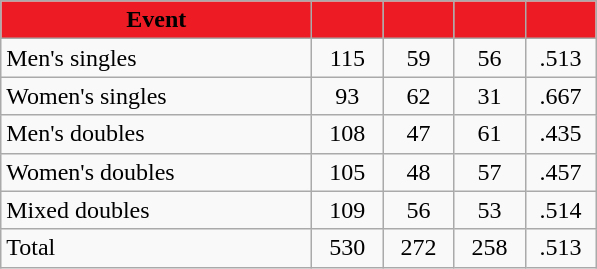<table class="wikitable" style="text-align:center">
<tr>
<th style="background:#ED1C24; color:black" width="200px">Event</th>
<th style="background:#ED1C24; color:black" width="40px"></th>
<th style="background:#ED1C24; color:black" width="40px"></th>
<th style="background:#ED1C24; color:black" width="40px"></th>
<th style="background:#ED1C24; color:black" width="40px"></th>
</tr>
<tr>
<td style="text-align:left">Men's singles</td>
<td>115</td>
<td>59</td>
<td>56</td>
<td>.513</td>
</tr>
<tr>
<td style="text-align:left">Women's singles</td>
<td>93</td>
<td>62</td>
<td>31</td>
<td>.667</td>
</tr>
<tr>
<td style="text-align:left">Men's doubles</td>
<td>108</td>
<td>47</td>
<td>61</td>
<td>.435</td>
</tr>
<tr>
<td style="text-align:left">Women's doubles</td>
<td>105</td>
<td>48</td>
<td>57</td>
<td>.457</td>
</tr>
<tr>
<td style="text-align:left">Mixed doubles</td>
<td>109</td>
<td>56</td>
<td>53</td>
<td>.514</td>
</tr>
<tr>
<td style="text-align:left">Total</td>
<td>530</td>
<td>272</td>
<td>258</td>
<td>.513</td>
</tr>
</table>
